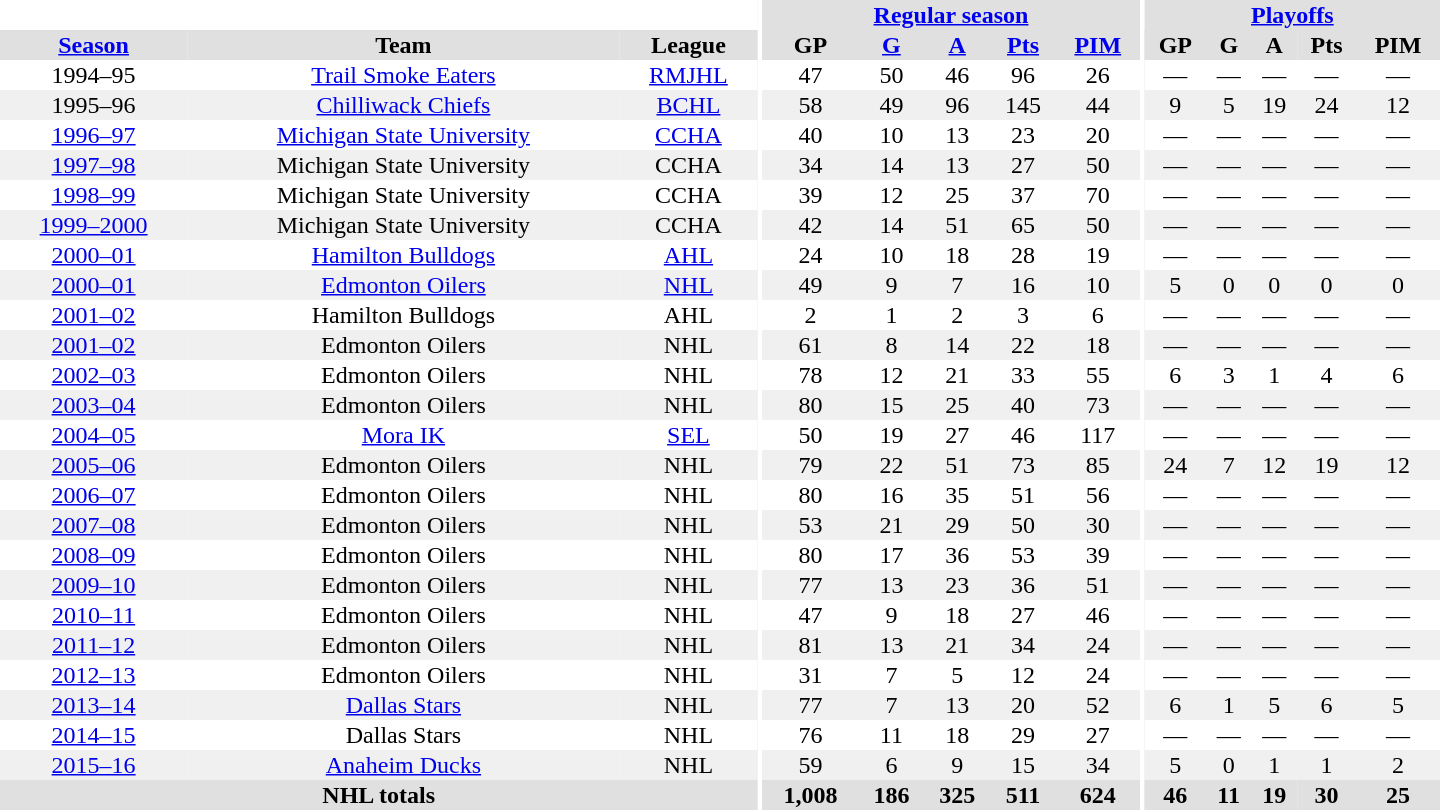<table border="0" cellpadding="1" cellspacing="0" style="text-align:center; width:60em">
<tr bgcolor="#e0e0e0">
<th colspan="3" bgcolor="#ffffff"></th>
<th rowspan="99" bgcolor="#ffffff"></th>
<th colspan="5"><a href='#'>Regular season</a></th>
<th rowspan="99" bgcolor="#ffffff"></th>
<th colspan="5"><a href='#'>Playoffs</a></th>
</tr>
<tr bgcolor="#e0e0e0">
<th><a href='#'>Season</a></th>
<th>Team</th>
<th>League</th>
<th>GP</th>
<th><a href='#'>G</a></th>
<th><a href='#'>A</a></th>
<th><a href='#'>Pts</a></th>
<th><a href='#'>PIM</a></th>
<th>GP</th>
<th>G</th>
<th>A</th>
<th>Pts</th>
<th>PIM</th>
</tr>
<tr>
<td>1994–95</td>
<td><a href='#'>Trail Smoke Eaters</a></td>
<td><a href='#'>RMJHL</a></td>
<td>47</td>
<td>50</td>
<td>46</td>
<td>96</td>
<td>26</td>
<td>—</td>
<td>—</td>
<td>—</td>
<td>—</td>
<td>—</td>
</tr>
<tr bgcolor="#f0f0f0">
<td>1995–96</td>
<td><a href='#'>Chilliwack Chiefs</a></td>
<td><a href='#'>BCHL</a></td>
<td>58</td>
<td>49</td>
<td>96</td>
<td>145</td>
<td>44</td>
<td>9</td>
<td>5</td>
<td>19</td>
<td>24</td>
<td>12</td>
</tr>
<tr>
<td><a href='#'>1996–97</a></td>
<td><a href='#'>Michigan State University</a></td>
<td><a href='#'>CCHA</a></td>
<td>40</td>
<td>10</td>
<td>13</td>
<td>23</td>
<td>20</td>
<td>—</td>
<td>—</td>
<td>—</td>
<td>—</td>
<td>—</td>
</tr>
<tr bgcolor="#f0f0f0">
<td><a href='#'>1997–98</a></td>
<td>Michigan State University</td>
<td>CCHA</td>
<td>34</td>
<td>14</td>
<td>13</td>
<td>27</td>
<td>50</td>
<td>—</td>
<td>—</td>
<td>—</td>
<td>—</td>
<td>—</td>
</tr>
<tr>
<td><a href='#'>1998–99</a></td>
<td>Michigan State University</td>
<td>CCHA</td>
<td>39</td>
<td>12</td>
<td>25</td>
<td>37</td>
<td>70</td>
<td>—</td>
<td>—</td>
<td>—</td>
<td>—</td>
<td>—</td>
</tr>
<tr bgcolor="#f0f0f0">
<td><a href='#'>1999–2000</a></td>
<td>Michigan State University</td>
<td>CCHA</td>
<td>42</td>
<td>14</td>
<td>51</td>
<td>65</td>
<td>50</td>
<td>—</td>
<td>—</td>
<td>—</td>
<td>—</td>
<td>—</td>
</tr>
<tr>
<td><a href='#'>2000–01</a></td>
<td><a href='#'>Hamilton Bulldogs</a></td>
<td><a href='#'>AHL</a></td>
<td>24</td>
<td>10</td>
<td>18</td>
<td>28</td>
<td>19</td>
<td>—</td>
<td>—</td>
<td>—</td>
<td>—</td>
<td>—</td>
</tr>
<tr bgcolor="#f0f0f0">
<td><a href='#'>2000–01</a></td>
<td><a href='#'>Edmonton Oilers</a></td>
<td><a href='#'>NHL</a></td>
<td>49</td>
<td>9</td>
<td>7</td>
<td>16</td>
<td>10</td>
<td>5</td>
<td>0</td>
<td>0</td>
<td>0</td>
<td>0</td>
</tr>
<tr>
<td><a href='#'>2001–02</a></td>
<td>Hamilton Bulldogs</td>
<td>AHL</td>
<td>2</td>
<td>1</td>
<td>2</td>
<td>3</td>
<td>6</td>
<td>—</td>
<td>—</td>
<td>—</td>
<td>—</td>
<td>—</td>
</tr>
<tr bgcolor="#f0f0f0">
<td><a href='#'>2001–02</a></td>
<td>Edmonton Oilers</td>
<td>NHL</td>
<td>61</td>
<td>8</td>
<td>14</td>
<td>22</td>
<td>18</td>
<td>—</td>
<td>—</td>
<td>—</td>
<td>—</td>
<td>—</td>
</tr>
<tr>
<td><a href='#'>2002–03</a></td>
<td>Edmonton Oilers</td>
<td>NHL</td>
<td>78</td>
<td>12</td>
<td>21</td>
<td>33</td>
<td>55</td>
<td>6</td>
<td>3</td>
<td>1</td>
<td>4</td>
<td>6</td>
</tr>
<tr bgcolor="#f0f0f0">
<td><a href='#'>2003–04</a></td>
<td>Edmonton Oilers</td>
<td>NHL</td>
<td>80</td>
<td>15</td>
<td>25</td>
<td>40</td>
<td>73</td>
<td>—</td>
<td>—</td>
<td>—</td>
<td>—</td>
<td>—</td>
</tr>
<tr>
<td><a href='#'>2004–05</a></td>
<td><a href='#'>Mora IK</a></td>
<td><a href='#'>SEL</a></td>
<td>50</td>
<td>19</td>
<td>27</td>
<td>46</td>
<td>117</td>
<td>—</td>
<td>—</td>
<td>—</td>
<td>—</td>
<td>—</td>
</tr>
<tr bgcolor="#f0f0f0">
<td><a href='#'>2005–06</a></td>
<td>Edmonton Oilers</td>
<td>NHL</td>
<td>79</td>
<td>22</td>
<td>51</td>
<td>73</td>
<td>85</td>
<td>24</td>
<td>7</td>
<td>12</td>
<td>19</td>
<td>12</td>
</tr>
<tr>
<td><a href='#'>2006–07</a></td>
<td>Edmonton Oilers</td>
<td>NHL</td>
<td>80</td>
<td>16</td>
<td>35</td>
<td>51</td>
<td>56</td>
<td>—</td>
<td>—</td>
<td>—</td>
<td>—</td>
<td>—</td>
</tr>
<tr bgcolor="#f0f0f0">
<td><a href='#'>2007–08</a></td>
<td>Edmonton Oilers</td>
<td>NHL</td>
<td>53</td>
<td>21</td>
<td>29</td>
<td>50</td>
<td>30</td>
<td>—</td>
<td>—</td>
<td>—</td>
<td>—</td>
<td>—</td>
</tr>
<tr>
<td><a href='#'>2008–09</a></td>
<td>Edmonton Oilers</td>
<td>NHL</td>
<td>80</td>
<td>17</td>
<td>36</td>
<td>53</td>
<td>39</td>
<td>—</td>
<td>—</td>
<td>—</td>
<td>—</td>
<td>—</td>
</tr>
<tr bgcolor="#f0f0f0">
<td><a href='#'>2009–10</a></td>
<td>Edmonton Oilers</td>
<td>NHL</td>
<td>77</td>
<td>13</td>
<td>23</td>
<td>36</td>
<td>51</td>
<td>—</td>
<td>—</td>
<td>—</td>
<td>—</td>
<td>—</td>
</tr>
<tr>
<td><a href='#'>2010–11</a></td>
<td>Edmonton Oilers</td>
<td>NHL</td>
<td>47</td>
<td>9</td>
<td>18</td>
<td>27</td>
<td>46</td>
<td>—</td>
<td>—</td>
<td>—</td>
<td>—</td>
<td>—</td>
</tr>
<tr bgcolor="#f0f0f0">
<td><a href='#'>2011–12</a></td>
<td>Edmonton Oilers</td>
<td>NHL</td>
<td>81</td>
<td>13</td>
<td>21</td>
<td>34</td>
<td>24</td>
<td>—</td>
<td>—</td>
<td>—</td>
<td>—</td>
<td>—</td>
</tr>
<tr>
<td><a href='#'>2012–13</a></td>
<td>Edmonton Oilers</td>
<td>NHL</td>
<td>31</td>
<td>7</td>
<td>5</td>
<td>12</td>
<td>24</td>
<td>—</td>
<td>—</td>
<td>—</td>
<td>—</td>
<td>—</td>
</tr>
<tr bgcolor="#f0f0f0">
<td><a href='#'>2013–14</a></td>
<td><a href='#'>Dallas Stars</a></td>
<td>NHL</td>
<td>77</td>
<td>7</td>
<td>13</td>
<td>20</td>
<td>52</td>
<td>6</td>
<td>1</td>
<td>5</td>
<td>6</td>
<td>5</td>
</tr>
<tr>
<td><a href='#'>2014–15</a></td>
<td>Dallas Stars</td>
<td>NHL</td>
<td>76</td>
<td>11</td>
<td>18</td>
<td>29</td>
<td>27</td>
<td>—</td>
<td>—</td>
<td>—</td>
<td>—</td>
<td>—</td>
</tr>
<tr bgcolor="#f0f0f0">
<td><a href='#'>2015–16</a></td>
<td><a href='#'>Anaheim Ducks</a></td>
<td>NHL</td>
<td>59</td>
<td>6</td>
<td>9</td>
<td>15</td>
<td>34</td>
<td>5</td>
<td>0</td>
<td>1</td>
<td>1</td>
<td>2</td>
</tr>
<tr bgcolor="#e0e0e0">
<th colspan="3">NHL totals</th>
<th>1,008</th>
<th>186</th>
<th>325</th>
<th>511</th>
<th>624</th>
<th>46</th>
<th>11</th>
<th>19</th>
<th>30</th>
<th>25</th>
</tr>
</table>
